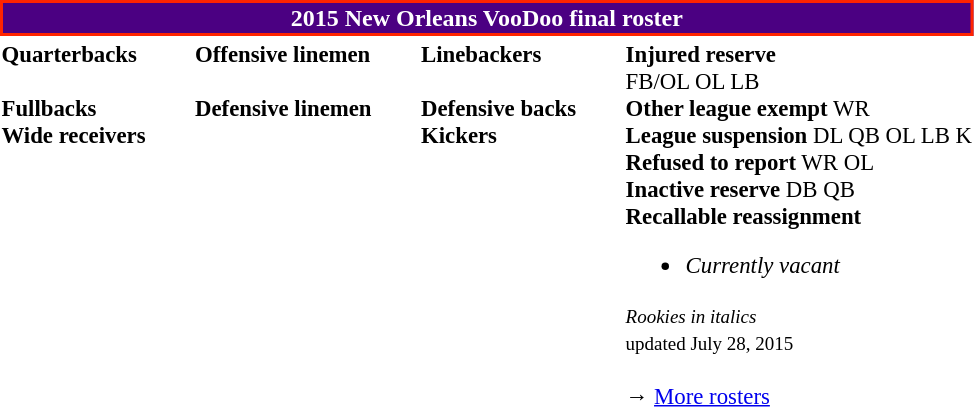<table class="toccolours" style="text-align: left;">
<tr>
<th colspan=7 style="background:#4B0082; border: 2px solid #FF2400; color:white; text-align:center;"><strong>2015 New Orleans VooDoo final roster</strong></th>
</tr>
<tr>
<td style="font-size: 95%;vertical-align:top;"><strong>Quarterbacks</strong><br>
<br><strong>Fullbacks</strong>
<br><strong>Wide receivers</strong>




</td>
<td style="width: 25px;"></td>
<td style="font-size: 95%;vertical-align:top;"><strong>Offensive linemen</strong><br>

<br><strong>Defensive linemen</strong>





</td>
<td style="width: 25px;"></td>
<td style="font-size: 95%;vertical-align:top;"><strong>Linebackers</strong><br><br><strong>Defensive backs</strong>



<br><strong>Kickers</strong>
</td>
<td style="width: 25px;"></td>
<td style="font-size: 95%;vertical-align:top;"><strong>Injured reserve</strong><br> FB/OL
 OL
 LB<br><strong>Other league exempt</strong>
 WR<br><strong>League suspension</strong>

 DL


 QB
 OL
 LB
 K




<br><strong>Refused to report</strong>
 WR
 OL<br><strong>Inactive reserve</strong>
 DB
 QB<br><strong>Recallable reassignment</strong><ul><li><em>Currently vacant</em></li></ul><small><em>Rookies in italics</em><br><span></span> updated July 28, 2015</small><br>
<br>→ <a href='#'>More rosters</a></td>
</tr>
<tr>
</tr>
</table>
